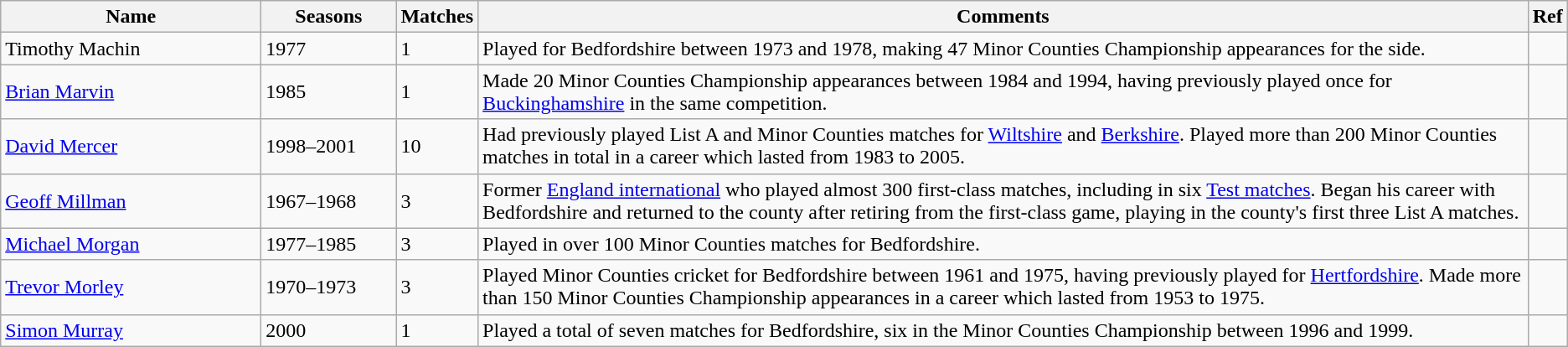<table class="wikitable">
<tr>
<th style="width:200px">Name</th>
<th style="width:100px">Seasons</th>
<th>Matches</th>
<th>Comments</th>
<th>Ref</th>
</tr>
<tr>
<td>Timothy Machin</td>
<td>1977</td>
<td>1</td>
<td>Played for Bedfordshire between 1973 and 1978, making 47 Minor Counties Championship appearances for the side.</td>
<td></td>
</tr>
<tr>
<td><a href='#'>Brian Marvin</a></td>
<td>1985</td>
<td>1</td>
<td>Made 20 Minor Counties Championship appearances between 1984 and 1994, having previously played once for <a href='#'>Buckinghamshire</a> in the same competition.</td>
<td></td>
</tr>
<tr>
<td><a href='#'>David Mercer</a></td>
<td>1998–2001</td>
<td>10</td>
<td>Had previously played List A and Minor Counties matches for <a href='#'>Wiltshire</a> and <a href='#'>Berkshire</a>. Played more than 200 Minor Counties matches in total in a career which lasted from 1983 to 2005.</td>
<td></td>
</tr>
<tr>
<td><a href='#'>Geoff Millman</a></td>
<td>1967–1968</td>
<td>3</td>
<td>Former <a href='#'>England international</a> who played almost 300 first-class matches, including in six <a href='#'>Test matches</a>. Began his career with Bedfordshire and returned to the county after retiring from the first-class game, playing in the county's first three List A matches.</td>
<td></td>
</tr>
<tr>
<td><a href='#'>Michael Morgan</a></td>
<td>1977–1985</td>
<td>3</td>
<td>Played in over 100 Minor Counties matches for Bedfordshire.</td>
<td></td>
</tr>
<tr>
<td><a href='#'>Trevor Morley</a></td>
<td>1970–1973</td>
<td>3</td>
<td>Played Minor Counties cricket for Bedfordshire between 1961 and 1975, having previously played for <a href='#'>Hertfordshire</a>. Made more than 150 Minor Counties Championship appearances in a career which lasted from 1953 to 1975.</td>
<td></td>
</tr>
<tr>
<td><a href='#'>Simon Murray</a></td>
<td>2000</td>
<td>1</td>
<td>Played a total of seven matches for Bedfordshire, six in the Minor Counties Championship between 1996 and 1999.</td>
<td></td>
</tr>
</table>
